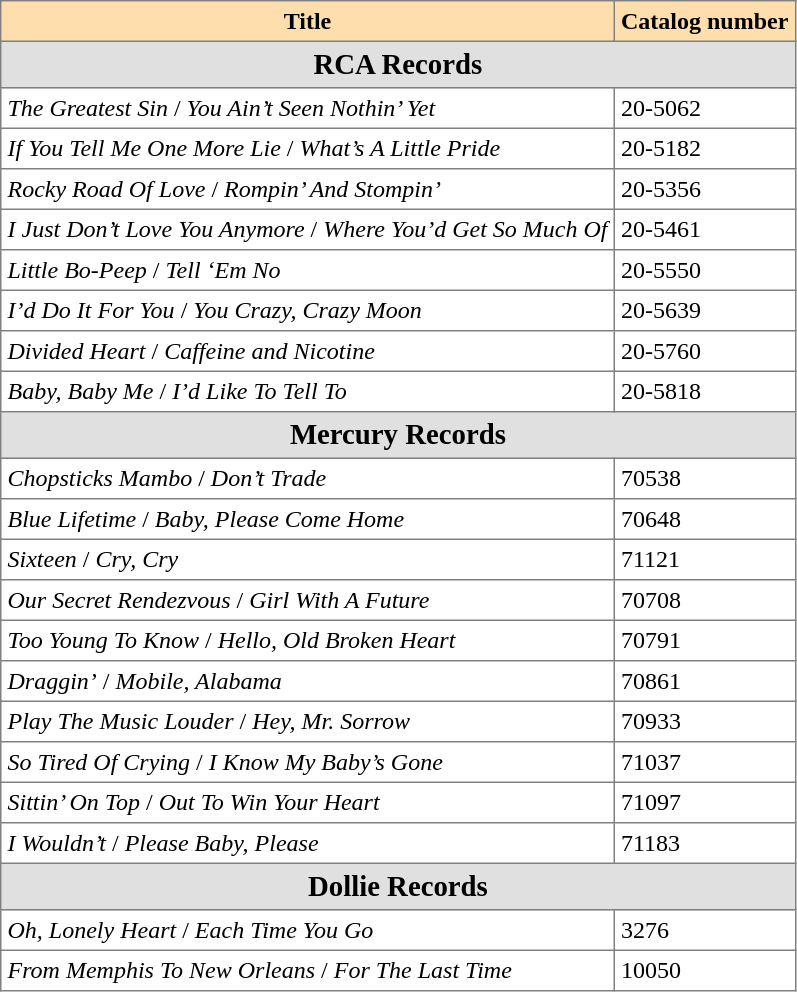<table border="2" cellspacing="0" cellpadding="4" rules="all" style="margin:1em 1em 1em 0; border-style:solid; border-width:1px; border-collapse:collapse; empty-cells:show;  ">
<tr bgcolor='#FFDEAD'>
<th>Title</th>
<th>Catalog number</th>
</tr>
<tr --->
<td bgcolor='#E0E0E0' colspan='4' align='center'><big><strong>RCA Records</strong></big></td>
</tr>
<tr --->
<td><em>The Greatest Sin</em> / <em>You Ain’t Seen Nothin’ Yet</em></td>
<td>20-5062</td>
</tr>
<tr --->
<td><em>If You Tell Me One More Lie</em> / <em>What’s A Little Pride</em></td>
<td>20-5182</td>
</tr>
<tr --->
<td><em>Rocky Road Of Love</em> / <em>Rompin’ And Stompin’</em></td>
<td>20-5356</td>
</tr>
<tr --->
<td><em>I Just Don’t Love You Anymore</em> / <em>Where You’d Get So Much Of</em></td>
<td>20-5461</td>
</tr>
<tr --->
<td><em>Little Bo-Peep</em> / <em>Tell ‘Em No</em></td>
<td>20-5550</td>
</tr>
<tr --->
<td><em>I’d Do It For You</em> / <em>You Crazy, Crazy Moon</em></td>
<td>20-5639</td>
</tr>
<tr --->
<td><em>Divided Heart</em> / <em>Caffeine and Nicotine</em></td>
<td>20-5760</td>
</tr>
<tr --->
<td><em>Baby, Baby Me</em> / <em>I’d Like To Tell To</em></td>
<td>20-5818</td>
</tr>
<tr --->
<td bgcolor='#E0E0E0' colspan='4' align='center'><big><strong>Mercury Records</strong></big></td>
</tr>
<tr --->
<td><em>Chopsticks Mambo</em> / <em>Don’t Trade</em></td>
<td>70538</td>
</tr>
<tr --->
<td><em>Blue Lifetime</em> / <em>Baby, Please Come Home</em></td>
<td>70648</td>
</tr>
<tr --->
<td><em>Sixteen</em> / <em>Cry, Cry</em></td>
<td>71121</td>
</tr>
<tr --->
<td><em>Our Secret Rendezvous</em> / <em>Girl With A Future</em></td>
<td>70708</td>
</tr>
<tr --->
<td><em>Too Young To Know</em> / <em>Hello, Old Broken Heart</em></td>
<td>70791</td>
</tr>
<tr --->
<td><em>Draggin’</em> / <em>Mobile, Alabama</em></td>
<td>70861</td>
</tr>
<tr --->
<td><em>Play The Music Louder</em> / <em>Hey, Mr. Sorrow</em></td>
<td>70933</td>
</tr>
<tr --->
<td><em>So Tired Of Crying</em> / <em>I Know My Baby’s Gone</em></td>
<td>71037</td>
</tr>
<tr --->
<td><em>Sittin’ On Top</em> / <em>Out To Win Your Heart</em></td>
<td>71097</td>
</tr>
<tr --->
<td><em>I Wouldn’t</em> / <em>Please Baby, Please</em></td>
<td>71183</td>
</tr>
<tr --->
<td bgcolor='#E0E0E0' colspan='4' align='center'><big><strong>Dollie Records</strong></big></td>
</tr>
<tr --->
<td><em>Oh, Lonely Heart</em> / <em>Each Time You Go</em></td>
<td>3276</td>
</tr>
<tr --->
<td><em>From Memphis To New Orleans</em> / <em>For The Last Time</em></td>
<td>10050</td>
</tr>
</table>
